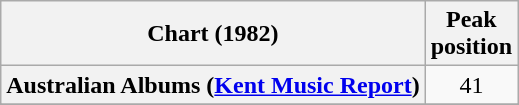<table class="wikitable sortable plainrowheaders" style="text-align:center">
<tr>
<th scope="col">Chart (1982)</th>
<th scope="col">Peak<br>position</th>
</tr>
<tr>
<th scope="row">Australian Albums (<a href='#'>Kent Music Report</a>)</th>
<td>41</td>
</tr>
<tr>
</tr>
<tr>
</tr>
<tr>
</tr>
<tr>
</tr>
<tr>
</tr>
</table>
